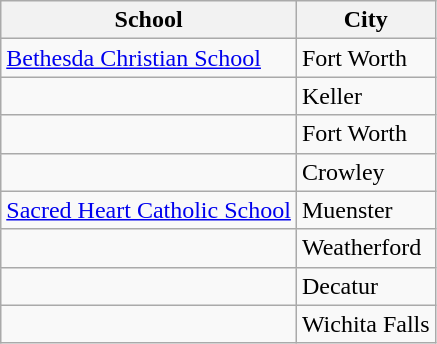<table class="wikitable">
<tr>
<th>School</th>
<th>City</th>
</tr>
<tr>
<td><a href='#'>Bethesda Christian School</a></td>
<td>Fort Worth</td>
</tr>
<tr>
<td></td>
<td>Keller</td>
</tr>
<tr>
<td></td>
<td>Fort Worth</td>
</tr>
<tr>
<td></td>
<td>Crowley</td>
</tr>
<tr>
<td><a href='#'>Sacred Heart Catholic School</a></td>
<td>Muenster</td>
</tr>
<tr>
<td></td>
<td>Weatherford</td>
</tr>
<tr>
<td></td>
<td>Decatur</td>
</tr>
<tr>
<td></td>
<td>Wichita Falls</td>
</tr>
</table>
